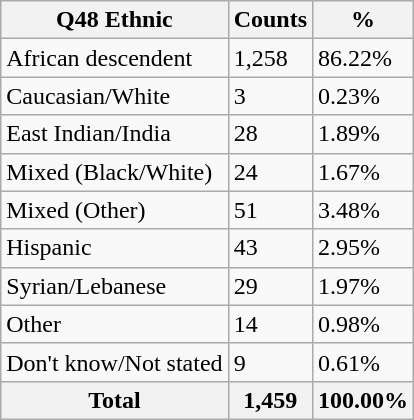<table class="wikitable sortable">
<tr>
<th>Q48 Ethnic</th>
<th>Counts</th>
<th>%</th>
</tr>
<tr>
<td>African descendent</td>
<td>1,258</td>
<td>86.22%</td>
</tr>
<tr>
<td>Caucasian/White</td>
<td>3</td>
<td>0.23%</td>
</tr>
<tr>
<td>East Indian/India</td>
<td>28</td>
<td>1.89%</td>
</tr>
<tr>
<td>Mixed (Black/White)</td>
<td>24</td>
<td>1.67%</td>
</tr>
<tr>
<td>Mixed (Other)</td>
<td>51</td>
<td>3.48%</td>
</tr>
<tr>
<td>Hispanic</td>
<td>43</td>
<td>2.95%</td>
</tr>
<tr>
<td>Syrian/Lebanese</td>
<td>29</td>
<td>1.97%</td>
</tr>
<tr>
<td>Other</td>
<td>14</td>
<td>0.98%</td>
</tr>
<tr>
<td>Don't know/Not stated</td>
<td>9</td>
<td>0.61%</td>
</tr>
<tr>
<th>Total</th>
<th>1,459</th>
<th>100.00%</th>
</tr>
</table>
